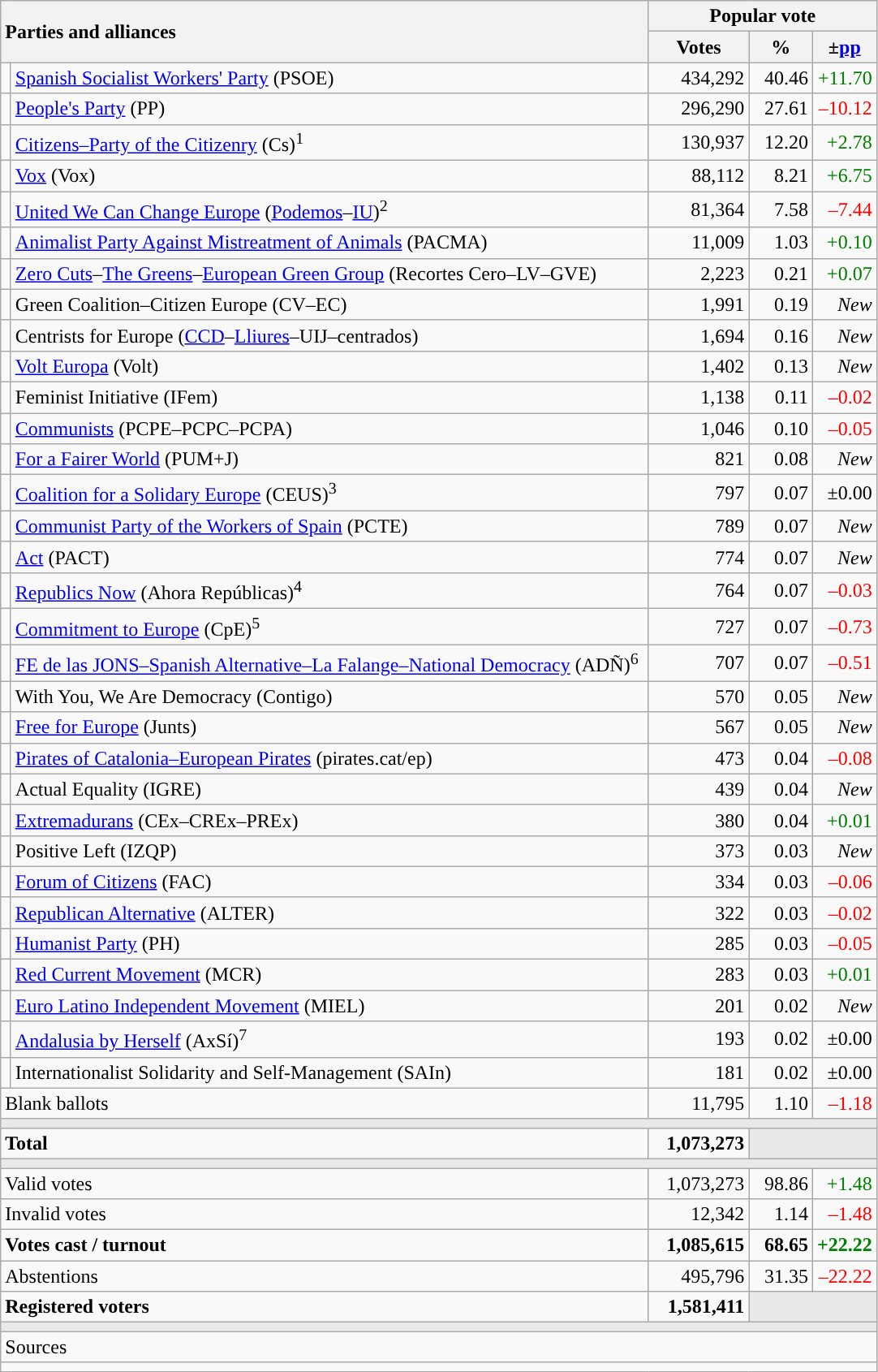<table class="wikitable" style="text-align:right;">
<tr>
<th style="text-align:left;" rowspan="2" colspan="2" width="525">Parties and alliances</th>
<th colspan="3">Popular vote</th>
</tr>
<tr>
<th width="75">Votes</th>
<th width="45">%</th>
<th width="45">±<a href='#'>pp</a></th>
</tr>
<tr>
<td width="1" style="color:inherit;background:"></td>
<td align="left"><a href='#'>Spanish Socialist Workers' Party</a> (PSOE)</td>
<td>434,292</td>
<td>40.46</td>
<td style="color:green;">+11.70</td>
</tr>
<tr>
<td style="color:inherit;background:"></td>
<td align="left"><a href='#'>People's Party</a> (PP)</td>
<td>296,290</td>
<td>27.61</td>
<td style="color:red;">–10.12</td>
</tr>
<tr>
<td style="color:inherit;background:"></td>
<td align="left"><a href='#'>Citizens–Party of the Citizenry</a> (Cs)<sup>1</sup></td>
<td>130,937</td>
<td>12.20</td>
<td style="color:green;">+2.78</td>
</tr>
<tr>
<td style="color:inherit;background:"></td>
<td align="left"><a href='#'>Vox</a> (Vox)</td>
<td>88,112</td>
<td>8.21</td>
<td style="color:green;">+6.75</td>
</tr>
<tr>
<td style="color:inherit;background:"></td>
<td align="left"><a href='#'>United We Can Change Europe</a> (<a href='#'>Podemos</a>–<a href='#'>IU</a>)<sup>2</sup></td>
<td>81,364</td>
<td>7.58</td>
<td style="color:red;">–7.44</td>
</tr>
<tr>
<td style="color:inherit;background:"></td>
<td align="left"><a href='#'>Animalist Party Against Mistreatment of Animals</a> (PACMA)</td>
<td>11,009</td>
<td>1.03</td>
<td style="color:green;">+0.10</td>
</tr>
<tr>
<td style="color:inherit;background:"></td>
<td align="left"><a href='#'>Zero Cuts</a>–<a href='#'>The Greens</a>–<a href='#'>European Green Group</a> (Recortes Cero–LV–GVE)</td>
<td>2,223</td>
<td>0.21</td>
<td style="color:green;">+0.07</td>
</tr>
<tr>
<td style="color:inherit;background:"></td>
<td align="left">Green Coalition–Citizen Europe (CV–EC)</td>
<td>1,991</td>
<td>0.19</td>
<td><em>New</em></td>
</tr>
<tr>
<td style="color:inherit;background:"></td>
<td align="left">Centrists for Europe (<a href='#'>CCD</a>–<a href='#'>Lliures</a>–UIJ–centrados)</td>
<td>1,694</td>
<td>0.16</td>
<td><em>New</em></td>
</tr>
<tr>
<td style="color:inherit;background:"></td>
<td align="left"><a href='#'>Volt Europa</a> (Volt)</td>
<td>1,402</td>
<td>0.13</td>
<td><em>New</em></td>
</tr>
<tr>
<td style="color:inherit;background:"></td>
<td align="left">Feminist Initiative (IFem)</td>
<td>1,138</td>
<td>0.11</td>
<td style="color:red;">–0.02</td>
</tr>
<tr>
<td style="color:inherit;background:"></td>
<td align="left"><a href='#'>Communists</a> (PCPE–PCPC–PCPA)</td>
<td>1,046</td>
<td>0.10</td>
<td style="color:red;">–0.05</td>
</tr>
<tr>
<td style="color:inherit;background:"></td>
<td align="left"><a href='#'>For a Fairer World</a> (PUM+J)</td>
<td>821</td>
<td>0.08</td>
<td><em>New</em></td>
</tr>
<tr>
<td style="color:inherit;background:"></td>
<td align="left"><a href='#'>Coalition for a Solidary Europe</a> (CEUS)<sup>3</sup></td>
<td>797</td>
<td>0.07</td>
<td>±0.00</td>
</tr>
<tr>
<td style="color:inherit;background:"></td>
<td align="left"><a href='#'>Communist Party of the Workers of Spain</a> (PCTE)</td>
<td>789</td>
<td>0.07</td>
<td><em>New</em></td>
</tr>
<tr>
<td style="color:inherit;background:"></td>
<td align="left"><a href='#'>Act</a> (PACT)</td>
<td>774</td>
<td>0.07</td>
<td><em>New</em></td>
</tr>
<tr>
<td style="color:inherit;background:"></td>
<td align="left"><a href='#'>Republics Now</a> (Ahora Repúblicas)<sup>4</sup></td>
<td>764</td>
<td>0.07</td>
<td style="color:red;">–0.03</td>
</tr>
<tr>
<td style="color:inherit;background:"></td>
<td align="left"><a href='#'>Commitment to Europe</a> (CpE)<sup>5</sup></td>
<td>727</td>
<td>0.07</td>
<td style="color:red;">–0.73</td>
</tr>
<tr>
<td style="color:inherit;background:"></td>
<td align="left"><a href='#'>FE de las JONS–Spanish Alternative–La Falange–National Democracy</a> (ADÑ)<sup>6</sup></td>
<td>707</td>
<td>0.07</td>
<td style="color:red;">–0.51</td>
</tr>
<tr>
<td style="color:inherit;background:"></td>
<td align="left">With You, We Are Democracy (Contigo)</td>
<td>570</td>
<td>0.05</td>
<td><em>New</em></td>
</tr>
<tr>
<td style="color:inherit;background:"></td>
<td align="left"><a href='#'>Free for Europe</a> (Junts)</td>
<td>567</td>
<td>0.05</td>
<td><em>New</em></td>
</tr>
<tr>
<td style="color:inherit;background:"></td>
<td align="left"><a href='#'>Pirates of Catalonia–European Pirates</a> (pirates.cat/ep)</td>
<td>473</td>
<td>0.04</td>
<td style="color:red;">–0.08</td>
</tr>
<tr>
<td style="color:inherit;background:"></td>
<td align="left">Actual Equality (IGRE)</td>
<td>439</td>
<td>0.04</td>
<td><em>New</em></td>
</tr>
<tr>
<td style="color:inherit;background:"></td>
<td align="left"><a href='#'>Extremadurans</a> (CEx–CREx–PREx)</td>
<td>380</td>
<td>0.04</td>
<td style="color:green;">+0.01</td>
</tr>
<tr>
<td style="color:inherit;background:"></td>
<td align="left">Positive Left (IZQP)</td>
<td>373</td>
<td>0.03</td>
<td><em>New</em></td>
</tr>
<tr>
<td style="color:inherit;background:"></td>
<td align="left"><a href='#'>Forum of Citizens</a> (FAC)</td>
<td>334</td>
<td>0.03</td>
<td style="color:red;">–0.06</td>
</tr>
<tr>
<td style="color:inherit;background:"></td>
<td align="left"><a href='#'>Republican Alternative</a> (ALTER)</td>
<td>322</td>
<td>0.03</td>
<td style="color:red;">–0.02</td>
</tr>
<tr>
<td style="color:inherit;background:"></td>
<td align="left"><a href='#'>Humanist Party</a> (PH)</td>
<td>285</td>
<td>0.03</td>
<td style="color:red;">–0.05</td>
</tr>
<tr>
<td style="color:inherit;background:"></td>
<td align="left"><a href='#'>Red Current Movement</a> (MCR)</td>
<td>283</td>
<td>0.03</td>
<td style="color:green;">+0.01</td>
</tr>
<tr>
<td style="color:inherit;background:"></td>
<td align="left"><a href='#'>Euro Latino Independent Movement</a> (MIEL)</td>
<td>201</td>
<td>0.02</td>
<td><em>New</em></td>
</tr>
<tr>
<td style="color:inherit;background:"></td>
<td align="left"><a href='#'>Andalusia by Herself</a> (AxSí)<sup>7</sup></td>
<td>193</td>
<td>0.02</td>
<td>±0.00</td>
</tr>
<tr>
<td style="color:inherit;background:"></td>
<td align="left">Internationalist Solidarity and Self-Management (SAIn)</td>
<td>181</td>
<td>0.02</td>
<td>±0.00</td>
</tr>
<tr>
<td align="left" colspan="2">Blank ballots</td>
<td>11,795</td>
<td>1.10</td>
<td style="color:red;">–1.18</td>
</tr>
<tr>
<td colspan="5" bgcolor="#E9E9E9"></td>
</tr>
<tr style="font-weight:bold;">
<td align="left" colspan="2">Total</td>
<td>1,073,273</td>
<td bgcolor="#E9E9E9" colspan="2"></td>
</tr>
<tr>
<td colspan="5" bgcolor="#E9E9E9"></td>
</tr>
<tr>
<td align="left" colspan="2">Valid votes</td>
<td>1,073,273</td>
<td>98.86</td>
<td style="color:green;">+1.48</td>
</tr>
<tr>
<td align="left" colspan="2">Invalid votes</td>
<td>12,342</td>
<td>1.14</td>
<td style="color:red;">–1.48</td>
</tr>
<tr style="font-weight:bold;">
<td align="left" colspan="2">Votes cast / turnout</td>
<td>1,085,615</td>
<td>68.65</td>
<td style="color:green;">+22.22</td>
</tr>
<tr>
<td align="left" colspan="2">Abstentions</td>
<td>495,796</td>
<td>31.35</td>
<td style="color:red;">–22.22</td>
</tr>
<tr style="font-weight:bold;">
<td align="left" colspan="2">Registered voters</td>
<td>1,581,411</td>
<td bgcolor="#E9E9E9" colspan="2"></td>
</tr>
<tr>
<td colspan="5" bgcolor="#E9E9E9"></td>
</tr>
<tr>
<td align="left" colspan="5">Sources</td>
</tr>
<tr>
<td colspan="5" style="text-align:left; max-width:680px;"></td>
</tr>
</table>
